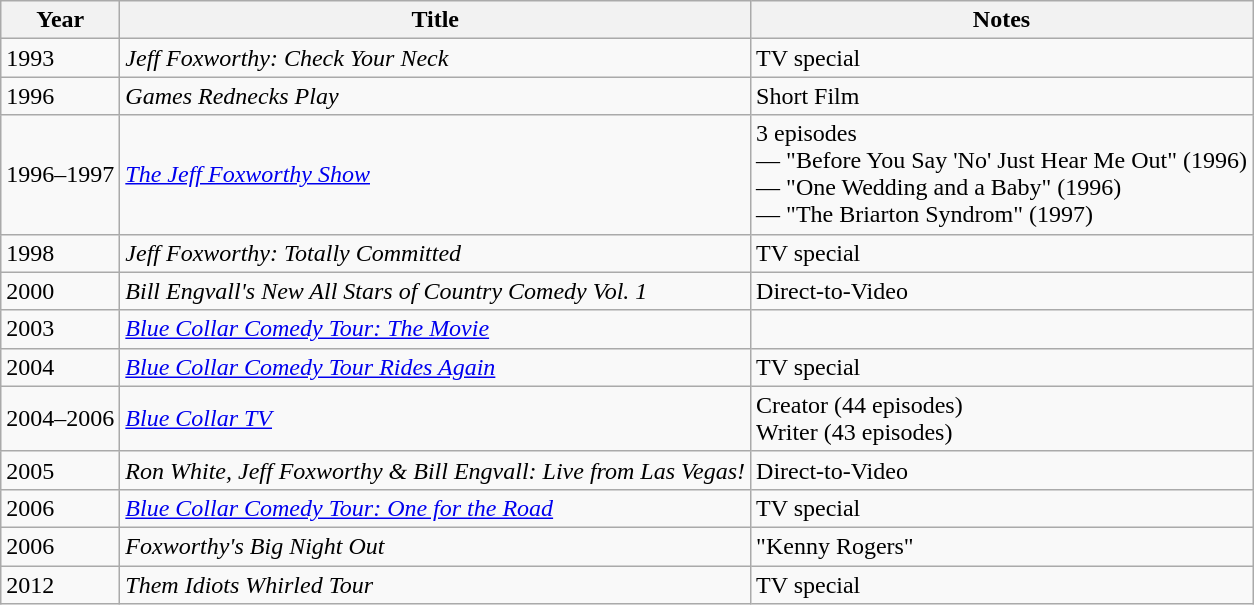<table class="wikitable">
<tr>
<th>Year</th>
<th>Title</th>
<th>Notes</th>
</tr>
<tr>
<td>1993</td>
<td><em>Jeff Foxworthy: Check Your Neck</em></td>
<td>TV special</td>
</tr>
<tr>
<td>1996</td>
<td><em>Games Rednecks Play</em></td>
<td>Short Film</td>
</tr>
<tr>
<td>1996–1997</td>
<td><em><a href='#'>The Jeff Foxworthy Show</a></em></td>
<td>3 episodes<br>— "Before You Say 'No' Just Hear Me Out" (1996)<br>— "One Wedding and a Baby" (1996)<br>— "The Briarton Syndrom" (1997)</td>
</tr>
<tr>
<td>1998</td>
<td><em>Jeff Foxworthy: Totally Committed</em></td>
<td>TV special</td>
</tr>
<tr>
<td>2000</td>
<td><em>Bill Engvall's New All Stars of Country Comedy Vol. 1</em></td>
<td>Direct-to-Video</td>
</tr>
<tr>
<td>2003</td>
<td><em><a href='#'>Blue Collar Comedy Tour: The Movie</a></em></td>
<td></td>
</tr>
<tr>
<td>2004</td>
<td><em><a href='#'>Blue Collar Comedy Tour Rides Again</a></em></td>
<td>TV special</td>
</tr>
<tr>
<td>2004–2006</td>
<td><em><a href='#'>Blue Collar TV</a></em></td>
<td>Creator (44 episodes)<br>Writer (43 episodes)</td>
</tr>
<tr>
<td>2005</td>
<td><em>Ron White, Jeff Foxworthy & Bill Engvall: Live from Las Vegas!</em></td>
<td>Direct-to-Video</td>
</tr>
<tr>
<td>2006</td>
<td><em><a href='#'>Blue Collar Comedy Tour: One for the Road</a></em></td>
<td>TV special</td>
</tr>
<tr>
<td>2006</td>
<td><em>Foxworthy's Big Night Out</em></td>
<td>"Kenny Rogers"</td>
</tr>
<tr>
<td>2012</td>
<td><em>Them Idiots Whirled Tour</em></td>
<td>TV special</td>
</tr>
</table>
